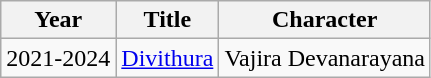<table class="wikitable">
<tr>
<th>Year</th>
<th>Title</th>
<th>Character</th>
</tr>
<tr>
<td>2021-2024</td>
<td><a href='#'>Divithura</a></td>
<td>Vajira Devanarayana</td>
</tr>
</table>
